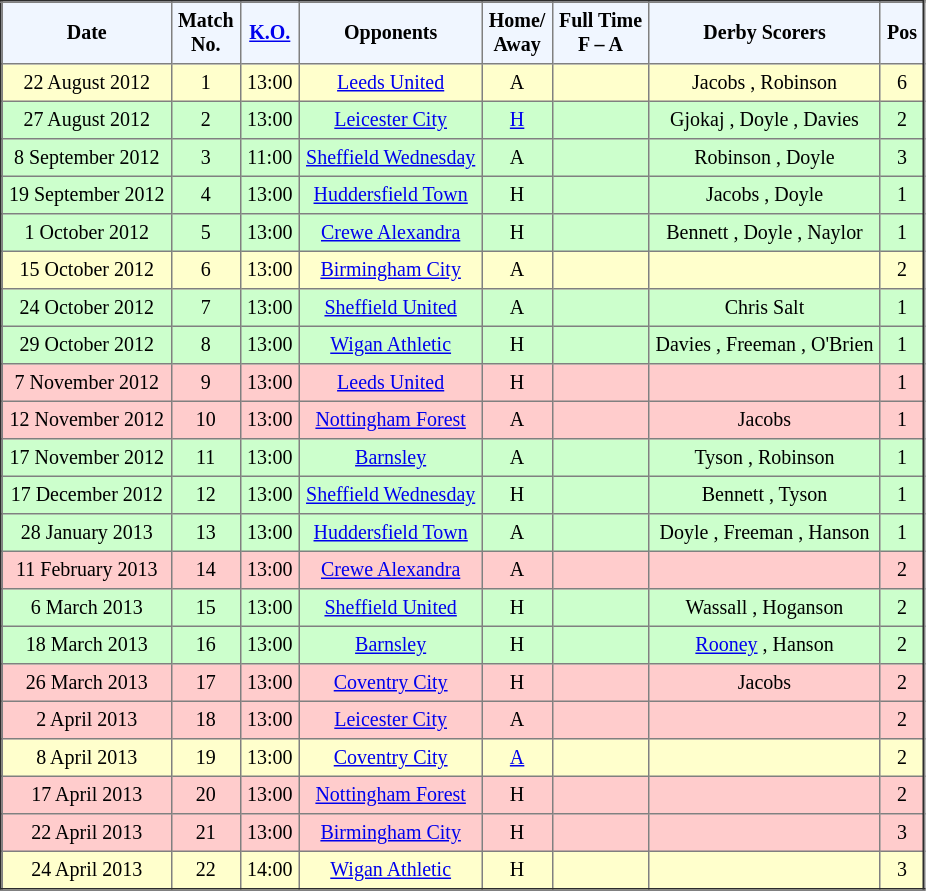<table border="2" cellpadding="4" style="border-collapse:collapse; text-align:center; font-size:smaller;">
<tr style="background:#f0f6ff;">
<th><strong>Date</strong></th>
<th><strong>Match<br>No.</strong></th>
<th><strong><a href='#'>K.O.</a></strong></th>
<th><strong>Opponents</strong></th>
<th><strong>Home/<br>Away</strong></th>
<th><strong>Full Time<br>F – A</strong></th>
<th><strong>Derby Scorers</strong></th>
<th><strong>Pos</strong></th>
</tr>
<tr bgcolor=#FFFFCC>
<td>22 August 2012</td>
<td>1</td>
<td>13:00</td>
<td><a href='#'>Leeds United</a></td>
<td>A</td>
<td></td>
<td>Jacobs , Robinson </td>
<td>6</td>
</tr>
<tr bgcolor=#CCFFCC>
<td>27 August 2012</td>
<td>2</td>
<td>13:00</td>
<td><a href='#'>Leicester City</a></td>
<td><a href='#'>H</a></td>
<td></td>
<td>Gjokaj , Doyle , Davies </td>
<td>2</td>
</tr>
<tr bgcolor=#CCFFCC>
<td>8 September 2012</td>
<td>3</td>
<td>11:00</td>
<td><a href='#'>Sheffield Wednesday</a></td>
<td>A</td>
<td></td>
<td>Robinson , Doyle </td>
<td>3</td>
</tr>
<tr bgcolor=#CCFFCC>
<td>19 September 2012</td>
<td>4</td>
<td>13:00</td>
<td><a href='#'>Huddersfield Town</a></td>
<td>H</td>
<td></td>
<td>Jacobs , Doyle </td>
<td>1</td>
</tr>
<tr bgcolor=#CCFFCC>
<td>1 October 2012</td>
<td>5</td>
<td>13:00</td>
<td><a href='#'>Crewe Alexandra</a></td>
<td>H</td>
<td></td>
<td>Bennett , Doyle , Naylor </td>
<td>1</td>
</tr>
<tr bgcolor=#FFFFCC>
<td>15 October 2012</td>
<td>6</td>
<td>13:00</td>
<td><a href='#'>Birmingham City</a></td>
<td>A</td>
<td></td>
<td></td>
<td>2</td>
</tr>
<tr bgcolor=#CCFFCC>
<td>24 October 2012</td>
<td>7</td>
<td>13:00</td>
<td><a href='#'>Sheffield United</a></td>
<td>A</td>
<td></td>
<td>Chris Salt </td>
<td>1</td>
</tr>
<tr bgcolor=#CCFFCC>
<td>29 October 2012</td>
<td>8</td>
<td>13:00</td>
<td><a href='#'>Wigan Athletic</a></td>
<td>H</td>
<td></td>
<td>Davies , Freeman , O'Brien </td>
<td>1</td>
</tr>
<tr bgcolor=#FFCCCC>
<td>7 November 2012</td>
<td>9</td>
<td>13:00</td>
<td><a href='#'>Leeds United</a></td>
<td>H</td>
<td></td>
<td></td>
<td>1</td>
</tr>
<tr bgcolor=#FFCCCC>
<td>12 November 2012</td>
<td>10</td>
<td>13:00</td>
<td><a href='#'>Nottingham Forest</a></td>
<td>A</td>
<td></td>
<td>Jacobs </td>
<td>1</td>
</tr>
<tr bgcolor=#CCFFCC>
<td>17 November 2012</td>
<td>11</td>
<td>13:00</td>
<td><a href='#'>Barnsley</a></td>
<td>A</td>
<td></td>
<td>Tyson , Robinson </td>
<td>1</td>
</tr>
<tr bgcolor=#CCFFCC>
<td>17 December 2012</td>
<td>12</td>
<td>13:00</td>
<td><a href='#'>Sheffield Wednesday</a></td>
<td>H</td>
<td></td>
<td>Bennett , Tyson </td>
<td>1</td>
</tr>
<tr bgcolor=#CCFFCC>
<td>28 January 2013</td>
<td>13</td>
<td>13:00</td>
<td><a href='#'>Huddersfield Town</a></td>
<td>A</td>
<td></td>
<td>Doyle , Freeman , Hanson </td>
<td>1</td>
</tr>
<tr bgcolor=#FFCCCC>
<td>11 February 2013</td>
<td>14</td>
<td>13:00</td>
<td><a href='#'>Crewe Alexandra</a></td>
<td>A</td>
<td></td>
<td></td>
<td>2</td>
</tr>
<tr bgcolor=#CCFFCC>
<td>6 March 2013</td>
<td>15</td>
<td>13:00</td>
<td><a href='#'>Sheffield United</a></td>
<td>H</td>
<td></td>
<td>Wassall , Hoganson </td>
<td>2</td>
</tr>
<tr bgcolor=#CCFFCC>
<td>18 March 2013</td>
<td>16</td>
<td>13:00</td>
<td><a href='#'>Barnsley</a></td>
<td>H</td>
<td></td>
<td><a href='#'>Rooney</a> , Hanson </td>
<td>2</td>
</tr>
<tr bgcolor=#FFCCCC>
<td>26 March 2013</td>
<td>17</td>
<td>13:00</td>
<td><a href='#'>Coventry City</a></td>
<td>H</td>
<td></td>
<td>Jacobs </td>
<td>2</td>
</tr>
<tr bgcolor=#FFCCCC>
<td>2 April 2013</td>
<td>18</td>
<td>13:00</td>
<td><a href='#'>Leicester City</a></td>
<td>A</td>
<td></td>
<td></td>
<td>2</td>
</tr>
<tr bgcolor=#FFFFCC>
<td>8 April 2013</td>
<td>19</td>
<td>13:00</td>
<td><a href='#'>Coventry City</a></td>
<td><a href='#'>A</a></td>
<td></td>
<td></td>
<td>2</td>
</tr>
<tr bgcolor=#FFCCCC>
<td>17 April 2013</td>
<td>20</td>
<td>13:00</td>
<td><a href='#'>Nottingham Forest</a></td>
<td>H</td>
<td></td>
<td></td>
<td>2</td>
</tr>
<tr bgcolor=#FFCCCC>
<td>22 April 2013</td>
<td>21</td>
<td>13:00</td>
<td><a href='#'>Birmingham City</a></td>
<td>H</td>
<td></td>
<td></td>
<td>3</td>
</tr>
<tr bgcolor=#FFFFCC>
<td>24 April 2013</td>
<td>22</td>
<td>14:00</td>
<td><a href='#'>Wigan Athletic</a></td>
<td>H</td>
<td></td>
<td></td>
<td>3</td>
</tr>
</table>
